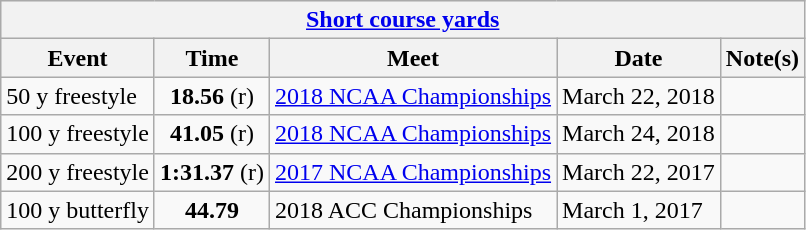<table class="wikitable">
<tr style="background:#eee;">
<th colspan="5"><a href='#'>Short course yards</a></th>
</tr>
<tr style="background:#eee;">
<th>Event</th>
<th>Time</th>
<th>Meet</th>
<th>Date</th>
<th>Note(s)</th>
</tr>
<tr>
<td>50 y freestyle</td>
<td style="text-align:center;"><strong>18.56</strong> (r)</td>
<td><a href='#'>2018 NCAA Championships</a></td>
<td>March 22, 2018</td>
<td></td>
</tr>
<tr>
<td>100 y freestyle</td>
<td style="text-align:center;"><strong>41.05</strong> (r)</td>
<td><a href='#'>2018 NCAA Championships</a></td>
<td>March 24, 2018</td>
<td></td>
</tr>
<tr>
<td>200 y freestyle</td>
<td style="text-align:center;"><strong>1:31.37</strong> (r)</td>
<td><a href='#'>2017 NCAA Championships</a></td>
<td>March 22, 2017</td>
<td></td>
</tr>
<tr>
<td>100 y butterfly</td>
<td style="text-align:center;"><strong>44.79</strong></td>
<td>2018 ACC Championships</td>
<td>March 1, 2017</td>
<td></td>
</tr>
</table>
